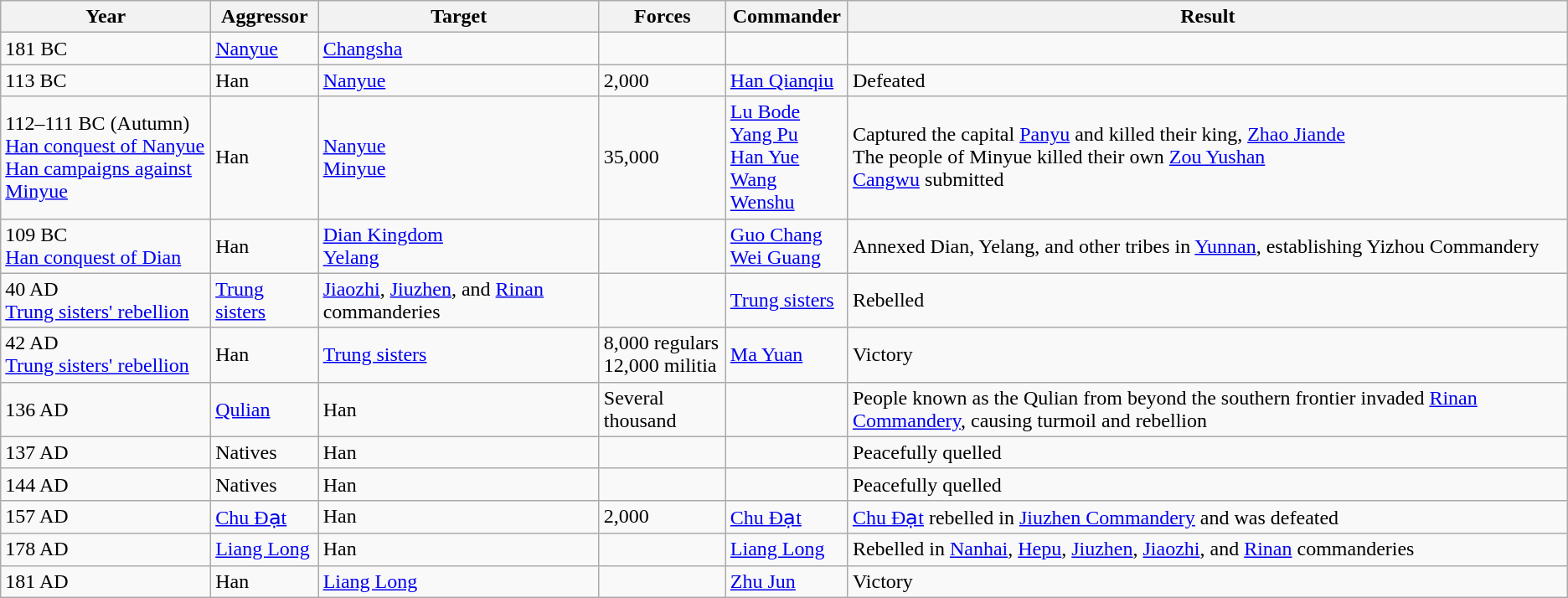<table class="wikitable">
<tr>
<th>Year</th>
<th>Aggressor</th>
<th>Target</th>
<th>Forces</th>
<th>Commander</th>
<th>Result</th>
</tr>
<tr>
<td>181 BC</td>
<td><a href='#'>Nanyue</a></td>
<td><a href='#'>Changsha</a></td>
<td></td>
<td></td>
<td></td>
</tr>
<tr>
<td>113 BC</td>
<td>Han</td>
<td><a href='#'>Nanyue</a></td>
<td>2,000</td>
<td><a href='#'>Han Qianqiu</a></td>
<td>Defeated</td>
</tr>
<tr>
<td>112–111 BC (Autumn)<br><a href='#'>Han conquest of Nanyue</a><br><a href='#'>Han campaigns against Minyue</a></td>
<td>Han</td>
<td><a href='#'>Nanyue</a><br><a href='#'>Minyue</a></td>
<td>35,000</td>
<td><a href='#'>Lu Bode</a><br><a href='#'>Yang Pu</a><br><a href='#'>Han Yue</a><br><a href='#'>Wang Wenshu</a></td>
<td>Captured the capital <a href='#'>Panyu</a> and killed their king, <a href='#'>Zhao Jiande</a><br>The people of Minyue killed their own <a href='#'>Zou Yushan</a><br><a href='#'>Cangwu</a> submitted</td>
</tr>
<tr>
<td>109 BC<br><a href='#'>Han conquest of Dian</a></td>
<td>Han</td>
<td><a href='#'>Dian Kingdom</a><br><a href='#'>Yelang</a></td>
<td></td>
<td><a href='#'>Guo Chang</a><br><a href='#'>Wei Guang</a></td>
<td>Annexed Dian, Yelang, and other tribes in <a href='#'>Yunnan</a>, establishing Yizhou Commandery</td>
</tr>
<tr>
<td>40 AD<br><a href='#'>Trung sisters' rebellion</a></td>
<td><a href='#'>Trung sisters</a></td>
<td><a href='#'>Jiaozhi</a>, <a href='#'>Jiuzhen</a>, and <a href='#'>Rinan</a> commanderies</td>
<td></td>
<td><a href='#'>Trung sisters</a></td>
<td>Rebelled</td>
</tr>
<tr>
<td>42 AD<br><a href='#'>Trung sisters' rebellion</a></td>
<td>Han</td>
<td><a href='#'>Trung sisters</a></td>
<td>8,000 regulars<br>12,000 militia</td>
<td><a href='#'>Ma Yuan</a></td>
<td>Victory</td>
</tr>
<tr>
<td>136 AD</td>
<td><a href='#'>Qulian</a></td>
<td>Han</td>
<td>Several thousand</td>
<td></td>
<td>People known as the Qulian from beyond the southern frontier invaded <a href='#'>Rinan Commandery</a>, causing turmoil and rebellion</td>
</tr>
<tr>
<td>137 AD</td>
<td>Natives</td>
<td>Han</td>
<td></td>
<td></td>
<td>Peacefully quelled</td>
</tr>
<tr>
<td>144 AD</td>
<td>Natives</td>
<td>Han</td>
<td></td>
<td></td>
<td>Peacefully quelled</td>
</tr>
<tr>
<td>157 AD</td>
<td><a href='#'>Chu Đạt</a></td>
<td>Han</td>
<td>2,000</td>
<td><a href='#'>Chu Đạt</a></td>
<td><a href='#'>Chu Đạt</a> rebelled in <a href='#'>Jiuzhen Commandery</a> and was defeated</td>
</tr>
<tr>
<td>178 AD</td>
<td><a href='#'>Liang Long</a></td>
<td>Han</td>
<td></td>
<td><a href='#'>Liang Long</a></td>
<td>Rebelled in <a href='#'>Nanhai</a>, <a href='#'>Hepu</a>, <a href='#'>Jiuzhen</a>, <a href='#'>Jiaozhi</a>, and <a href='#'>Rinan</a> commanderies</td>
</tr>
<tr>
<td>181 AD</td>
<td>Han</td>
<td><a href='#'>Liang Long</a></td>
<td></td>
<td><a href='#'>Zhu Jun</a></td>
<td>Victory</td>
</tr>
</table>
